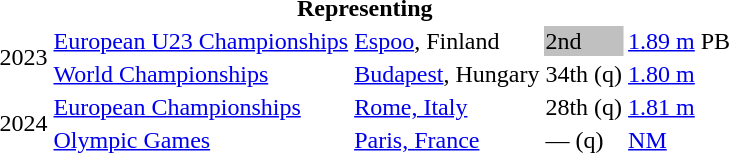<table>
<tr>
<th colspan="5">Representing </th>
</tr>
<tr>
<td rowspan=2>2023</td>
<td><a href='#'>European U23 Championships</a></td>
<td><a href='#'>Espoo</a>, Finland</td>
<td bgcolor=silver>2nd</td>
<td><a href='#'>1.89 m</a> PB</td>
</tr>
<tr>
<td><a href='#'>World Championships</a></td>
<td><a href='#'>Budapest</a>, Hungary</td>
<td>34th (q)</td>
<td><a href='#'>1.80 m</a></td>
</tr>
<tr>
<td rowspan=2>2024</td>
<td><a href='#'>European Championships</a></td>
<td><a href='#'>Rome, Italy</a></td>
<td>28th (q)</td>
<td><a href='#'>1.81 m</a></td>
</tr>
<tr>
<td><a href='#'>Olympic Games</a></td>
<td><a href='#'>Paris, France</a></td>
<td>— (q)</td>
<td><a href='#'>NM</a></td>
</tr>
</table>
